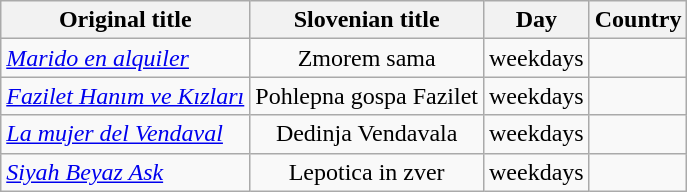<table class="wikitable">
<tr>
<th>Original title</th>
<th>Slovenian title</th>
<th>Day</th>
<th>Country</th>
</tr>
<tr>
<td><em><a href='#'>Marido en alquiler</a></em></td>
<td align=center>Zmorem sama</td>
<td align=center>weekdays</td>
<td align=center></td>
</tr>
<tr>
<td><em> <a href='#'>Fazilet Hanım ve Kızları</a></em></td>
<td align=center>Pohlepna gospa Fazilet</td>
<td align=center>weekdays</td>
<td align=center></td>
</tr>
<tr>
<td><em><a href='#'>La mujer del Vendaval</a></em></td>
<td align=center>Dedinja Vendavala</td>
<td align=center>weekdays</td>
<td align=center></td>
</tr>
<tr>
<td><em> <a href='#'>Siyah Beyaz Ask</a></em></td>
<td align=center>Lepotica in zver</td>
<td align=center>weekdays</td>
<td align=center></td>
</tr>
</table>
